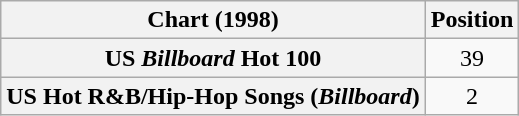<table class="wikitable sortable plainrowheaders">
<tr>
<th>Chart (1998)</th>
<th>Position</th>
</tr>
<tr>
<th scope="row">US <em>Billboard</em> Hot 100</th>
<td align=center>39</td>
</tr>
<tr>
<th scope="row">US Hot R&B/Hip-Hop Songs (<em>Billboard</em>)</th>
<td align=center>2</td>
</tr>
</table>
